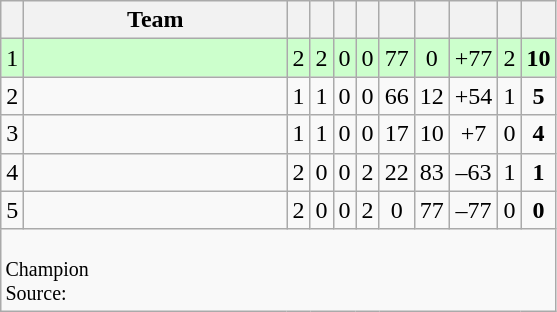<table class="wikitable" style="text-align:center;">
<tr>
<th></th>
<th style="width:10.5em;">Team</th>
<th></th>
<th></th>
<th></th>
<th></th>
<th></th>
<th></th>
<th></th>
<th></th>
<th></th>
</tr>
<tr bgcolor=#ccffcc>
<td>1</td>
<td align="left"></td>
<td>2</td>
<td>2</td>
<td>0</td>
<td>0</td>
<td>77</td>
<td>0</td>
<td>+77</td>
<td>2</td>
<td><strong>10</strong></td>
</tr>
<tr>
<td>2</td>
<td align="left"></td>
<td>1</td>
<td>1</td>
<td>0</td>
<td>0</td>
<td>66</td>
<td>12</td>
<td>+54</td>
<td>1</td>
<td><strong>5</strong></td>
</tr>
<tr>
<td>3</td>
<td align="left"></td>
<td>1</td>
<td>1</td>
<td>0</td>
<td>0</td>
<td>17</td>
<td>10</td>
<td>+7</td>
<td>0</td>
<td><strong>4</strong></td>
</tr>
<tr>
<td>4</td>
<td align="left"></td>
<td>2</td>
<td>0</td>
<td>0</td>
<td>2</td>
<td>22</td>
<td>83</td>
<td>–63</td>
<td>1</td>
<td><strong>1</strong></td>
</tr>
<tr>
<td>5</td>
<td align="left"></td>
<td>2</td>
<td>0</td>
<td>0</td>
<td>2</td>
<td>0</td>
<td>77</td>
<td>–77</td>
<td>0</td>
<td><strong>0</strong></td>
</tr>
<tr | style="text-align:left;" |>
<td colspan="11" style="border:0px; font-size:smaller"><br><span>Champion</span>
<br>Source:</td>
</tr>
</table>
